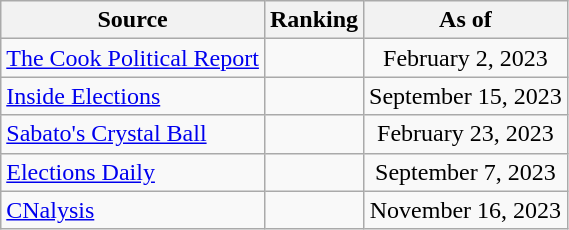<table class="wikitable" style="text-align:center">
<tr>
<th>Source</th>
<th>Ranking</th>
<th>As of</th>
</tr>
<tr>
<td align=left><a href='#'>The Cook Political Report</a></td>
<td></td>
<td>February 2, 2023</td>
</tr>
<tr>
<td align=left><a href='#'>Inside Elections</a></td>
<td></td>
<td>September 15, 2023</td>
</tr>
<tr>
<td align=left><a href='#'>Sabato's Crystal Ball</a></td>
<td></td>
<td>February 23, 2023</td>
</tr>
<tr>
<td align=left><a href='#'>Elections Daily</a></td>
<td></td>
<td>September 7, 2023</td>
</tr>
<tr>
<td align=left><a href='#'>CNalysis</a></td>
<td></td>
<td>November 16, 2023</td>
</tr>
</table>
